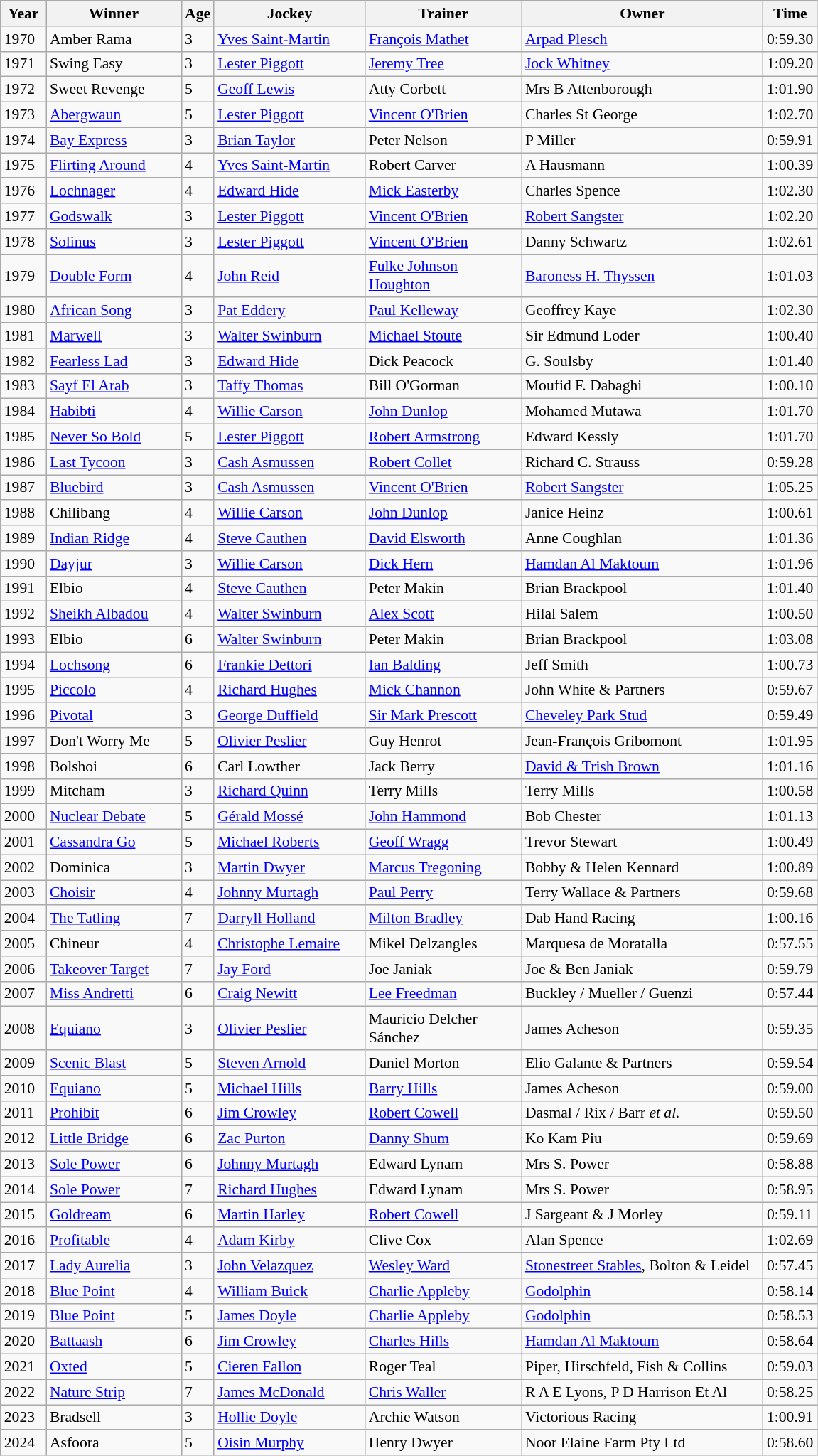<table class="wikitable sortable" style="font-size:90%">
<tr>
<th width="36px">Year<br></th>
<th width="120px">Winner<br></th>
<th>Age<br></th>
<th width="135px">Jockey<br></th>
<th width="140px">Trainer<br></th>
<th width="220px">Owner<br></th>
<th>Time<br></th>
</tr>
<tr>
<td>1970</td>
<td>Amber Rama</td>
<td>3</td>
<td><a href='#'>Yves Saint-Martin</a></td>
<td><a href='#'>François Mathet</a></td>
<td><a href='#'>Arpad Plesch</a></td>
<td>0:59.30</td>
</tr>
<tr>
<td>1971</td>
<td>Swing Easy</td>
<td>3</td>
<td><a href='#'>Lester Piggott</a></td>
<td><a href='#'>Jeremy Tree</a></td>
<td><a href='#'>Jock Whitney</a></td>
<td>1:09.20</td>
</tr>
<tr>
<td>1972</td>
<td>Sweet Revenge</td>
<td>5</td>
<td><a href='#'>Geoff Lewis</a></td>
<td>Atty Corbett</td>
<td>Mrs B Attenborough</td>
<td>1:01.90</td>
</tr>
<tr>
<td>1973</td>
<td><a href='#'>Abergwaun</a></td>
<td>5</td>
<td><a href='#'>Lester Piggott</a></td>
<td><a href='#'>Vincent O'Brien</a></td>
<td>Charles St George</td>
<td>1:02.70</td>
</tr>
<tr>
<td>1974</td>
<td><a href='#'>Bay Express</a></td>
<td>3</td>
<td><a href='#'>Brian Taylor</a></td>
<td>Peter Nelson</td>
<td>P Miller</td>
<td>0:59.91</td>
</tr>
<tr>
<td>1975</td>
<td><a href='#'>Flirting Around</a></td>
<td>4</td>
<td><a href='#'>Yves Saint-Martin</a></td>
<td>Robert Carver</td>
<td>A Hausmann</td>
<td>1:00.39</td>
</tr>
<tr>
<td>1976</td>
<td><a href='#'>Lochnager</a></td>
<td>4</td>
<td><a href='#'>Edward Hide</a></td>
<td><a href='#'>Mick Easterby</a></td>
<td>Charles Spence</td>
<td>1:02.30</td>
</tr>
<tr>
<td>1977</td>
<td><a href='#'>Godswalk</a></td>
<td>3</td>
<td><a href='#'>Lester Piggott</a></td>
<td><a href='#'>Vincent O'Brien</a></td>
<td><a href='#'>Robert Sangster</a></td>
<td>1:02.20</td>
</tr>
<tr>
<td>1978</td>
<td><a href='#'>Solinus</a></td>
<td>3</td>
<td><a href='#'>Lester Piggott</a></td>
<td><a href='#'>Vincent O'Brien</a></td>
<td>Danny Schwartz</td>
<td>1:02.61</td>
</tr>
<tr>
<td>1979</td>
<td><a href='#'>Double Form</a></td>
<td>4</td>
<td><a href='#'>John Reid</a></td>
<td><a href='#'>Fulke Johnson Houghton</a></td>
<td><a href='#'>Baroness H. Thyssen</a></td>
<td>1:01.03</td>
</tr>
<tr>
<td>1980</td>
<td><a href='#'>African Song</a></td>
<td>3</td>
<td><a href='#'>Pat Eddery</a></td>
<td><a href='#'>Paul Kelleway</a></td>
<td>Geoffrey Kaye</td>
<td>1:02.30</td>
</tr>
<tr>
<td>1981</td>
<td><a href='#'>Marwell</a></td>
<td>3</td>
<td><a href='#'>Walter Swinburn</a></td>
<td><a href='#'>Michael Stoute</a></td>
<td>Sir Edmund Loder</td>
<td>1:00.40</td>
</tr>
<tr>
<td>1982</td>
<td><a href='#'>Fearless Lad</a></td>
<td>3</td>
<td><a href='#'>Edward Hide</a></td>
<td>Dick Peacock</td>
<td>G. Soulsby</td>
<td>1:01.40</td>
</tr>
<tr>
<td>1983</td>
<td><a href='#'>Sayf El Arab</a></td>
<td>3</td>
<td><a href='#'>Taffy Thomas</a></td>
<td>Bill O'Gorman</td>
<td>Moufid F. Dabaghi</td>
<td>1:00.10</td>
</tr>
<tr>
<td>1984</td>
<td><a href='#'>Habibti</a></td>
<td>4</td>
<td><a href='#'>Willie Carson</a></td>
<td><a href='#'>John Dunlop</a></td>
<td>Mohamed Mutawa</td>
<td>1:01.70</td>
</tr>
<tr>
<td>1985</td>
<td><a href='#'>Never So Bold</a></td>
<td>5</td>
<td><a href='#'>Lester Piggott</a></td>
<td><a href='#'>Robert Armstrong</a></td>
<td>Edward Kessly</td>
<td>1:01.70</td>
</tr>
<tr>
<td>1986</td>
<td><a href='#'>Last Tycoon</a></td>
<td>3</td>
<td><a href='#'>Cash Asmussen</a></td>
<td><a href='#'>Robert Collet</a></td>
<td>Richard C. Strauss</td>
<td>0:59.28</td>
</tr>
<tr>
<td>1987</td>
<td><a href='#'>Bluebird</a></td>
<td>3</td>
<td><a href='#'>Cash Asmussen</a></td>
<td><a href='#'>Vincent O'Brien</a></td>
<td><a href='#'>Robert Sangster</a></td>
<td>1:05.25</td>
</tr>
<tr>
<td>1988</td>
<td>Chilibang</td>
<td>4</td>
<td><a href='#'>Willie Carson</a></td>
<td><a href='#'>John Dunlop</a></td>
<td>Janice Heinz</td>
<td>1:00.61</td>
</tr>
<tr>
<td>1989</td>
<td><a href='#'>Indian Ridge</a></td>
<td>4</td>
<td><a href='#'>Steve Cauthen</a></td>
<td><a href='#'>David Elsworth</a></td>
<td>Anne Coughlan</td>
<td>1:01.36</td>
</tr>
<tr>
<td>1990</td>
<td><a href='#'>Dayjur</a></td>
<td>3</td>
<td><a href='#'>Willie Carson</a></td>
<td><a href='#'>Dick Hern</a></td>
<td><a href='#'>Hamdan Al Maktoum</a></td>
<td>1:01.96</td>
</tr>
<tr>
<td>1991</td>
<td>Elbio</td>
<td>4</td>
<td><a href='#'>Steve Cauthen</a></td>
<td>Peter Makin</td>
<td>Brian Brackpool</td>
<td>1:01.40</td>
</tr>
<tr>
<td>1992</td>
<td><a href='#'>Sheikh Albadou</a></td>
<td>4</td>
<td><a href='#'>Walter Swinburn</a></td>
<td><a href='#'>Alex Scott</a></td>
<td>Hilal Salem</td>
<td>1:00.50</td>
</tr>
<tr>
<td>1993</td>
<td>Elbio</td>
<td>6</td>
<td><a href='#'>Walter Swinburn</a></td>
<td>Peter Makin</td>
<td>Brian Brackpool</td>
<td>1:03.08</td>
</tr>
<tr>
<td>1994</td>
<td><a href='#'>Lochsong</a></td>
<td>6</td>
<td><a href='#'>Frankie Dettori</a></td>
<td><a href='#'>Ian Balding</a></td>
<td>Jeff Smith</td>
<td>1:00.73</td>
</tr>
<tr>
<td>1995</td>
<td><a href='#'>Piccolo</a></td>
<td>4</td>
<td><a href='#'>Richard Hughes</a></td>
<td><a href='#'>Mick Channon</a></td>
<td>John White & Partners</td>
<td>0:59.67</td>
</tr>
<tr>
<td>1996</td>
<td><a href='#'>Pivotal</a></td>
<td>3</td>
<td><a href='#'>George Duffield</a></td>
<td><a href='#'>Sir Mark Prescott</a></td>
<td><a href='#'>Cheveley Park Stud</a></td>
<td>0:59.49</td>
</tr>
<tr>
<td>1997</td>
<td>Don't Worry Me</td>
<td>5</td>
<td><a href='#'>Olivier Peslier</a></td>
<td>Guy Henrot</td>
<td>Jean-François Gribomont</td>
<td>1:01.95</td>
</tr>
<tr>
<td>1998</td>
<td>Bolshoi</td>
<td>6</td>
<td>Carl Lowther</td>
<td>Jack Berry</td>
<td><a href='#'>David & Trish Brown</a></td>
<td>1:01.16</td>
</tr>
<tr>
<td>1999</td>
<td>Mitcham</td>
<td>3</td>
<td><a href='#'>Richard Quinn</a></td>
<td>Terry Mills</td>
<td>Terry Mills</td>
<td>1:00.58</td>
</tr>
<tr>
<td>2000</td>
<td><a href='#'>Nuclear Debate</a></td>
<td>5</td>
<td><a href='#'>Gérald Mossé</a></td>
<td><a href='#'>John Hammond</a></td>
<td>Bob Chester</td>
<td>1:01.13</td>
</tr>
<tr>
<td>2001</td>
<td><a href='#'>Cassandra Go</a></td>
<td>5</td>
<td><a href='#'>Michael Roberts</a></td>
<td><a href='#'>Geoff Wragg</a></td>
<td>Trevor Stewart</td>
<td>1:00.49</td>
</tr>
<tr>
<td>2002</td>
<td>Dominica</td>
<td>3</td>
<td><a href='#'>Martin Dwyer</a></td>
<td><a href='#'>Marcus Tregoning</a></td>
<td>Bobby & Helen Kennard</td>
<td>1:00.89</td>
</tr>
<tr>
<td>2003</td>
<td><a href='#'>Choisir</a></td>
<td>4</td>
<td><a href='#'>Johnny Murtagh</a></td>
<td><a href='#'>Paul Perry</a></td>
<td>Terry Wallace & Partners</td>
<td>0:59.68</td>
</tr>
<tr>
<td>2004</td>
<td><a href='#'>The Tatling</a></td>
<td>7</td>
<td><a href='#'>Darryll Holland</a></td>
<td><a href='#'>Milton Bradley</a></td>
<td>Dab Hand Racing</td>
<td>1:00.16</td>
</tr>
<tr>
<td>2005</td>
<td>Chineur </td>
<td>4</td>
<td><a href='#'>Christophe Lemaire</a></td>
<td>Mikel Delzangles</td>
<td>Marquesa de Moratalla</td>
<td>0:57.55</td>
</tr>
<tr>
<td>2006</td>
<td><a href='#'>Takeover Target</a></td>
<td>7</td>
<td><a href='#'>Jay Ford</a></td>
<td>Joe Janiak</td>
<td>Joe & Ben Janiak</td>
<td>0:59.79</td>
</tr>
<tr>
<td>2007</td>
<td><a href='#'>Miss Andretti</a></td>
<td>6</td>
<td><a href='#'>Craig Newitt</a></td>
<td><a href='#'>Lee Freedman</a></td>
<td>Buckley / Mueller / Guenzi </td>
<td>0:57.44</td>
</tr>
<tr>
<td>2008</td>
<td><a href='#'>Equiano</a></td>
<td>3</td>
<td><a href='#'>Olivier Peslier</a></td>
<td>Mauricio Delcher Sánchez</td>
<td>James Acheson</td>
<td>0:59.35</td>
</tr>
<tr>
<td>2009</td>
<td><a href='#'>Scenic Blast</a></td>
<td>5</td>
<td><a href='#'>Steven Arnold</a></td>
<td>Daniel Morton</td>
<td>Elio Galante & Partners</td>
<td>0:59.54</td>
</tr>
<tr>
<td>2010</td>
<td><a href='#'>Equiano</a></td>
<td>5</td>
<td><a href='#'>Michael Hills</a></td>
<td><a href='#'>Barry Hills</a></td>
<td>James Acheson</td>
<td>0:59.00</td>
</tr>
<tr>
<td>2011</td>
<td><a href='#'>Prohibit</a></td>
<td>6</td>
<td><a href='#'>Jim Crowley</a></td>
<td><a href='#'>Robert Cowell</a></td>
<td>Dasmal / Rix / Barr <em>et al.</em> </td>
<td>0:59.50</td>
</tr>
<tr>
<td>2012</td>
<td><a href='#'>Little Bridge</a></td>
<td>6</td>
<td><a href='#'>Zac Purton</a></td>
<td><a href='#'>Danny Shum</a></td>
<td>Ko Kam Piu</td>
<td>0:59.69</td>
</tr>
<tr>
<td>2013</td>
<td><a href='#'>Sole Power</a></td>
<td>6</td>
<td><a href='#'>Johnny Murtagh</a></td>
<td>Edward Lynam</td>
<td>Mrs S. Power</td>
<td>0:58.88</td>
</tr>
<tr>
<td>2014</td>
<td><a href='#'>Sole Power</a></td>
<td>7</td>
<td><a href='#'>Richard Hughes</a></td>
<td>Edward Lynam</td>
<td>Mrs S. Power</td>
<td>0:58.95</td>
</tr>
<tr>
<td>2015</td>
<td><a href='#'>Goldream</a></td>
<td>6</td>
<td><a href='#'>Martin Harley</a></td>
<td><a href='#'>Robert Cowell</a></td>
<td>J Sargeant & J Morley</td>
<td>0:59.11</td>
</tr>
<tr>
<td>2016</td>
<td><a href='#'>Profitable</a></td>
<td>4</td>
<td><a href='#'>Adam Kirby</a></td>
<td>Clive Cox</td>
<td>Alan Spence</td>
<td>1:02.69</td>
</tr>
<tr>
<td>2017</td>
<td><a href='#'>Lady Aurelia</a></td>
<td>3</td>
<td><a href='#'>John Velazquez</a></td>
<td><a href='#'>Wesley Ward</a></td>
<td><a href='#'>Stonestreet Stables</a>, Bolton & Leidel  </td>
<td>0:57.45</td>
</tr>
<tr>
<td>2018</td>
<td><a href='#'>Blue Point</a></td>
<td>4</td>
<td><a href='#'>William Buick</a></td>
<td><a href='#'>Charlie Appleby</a></td>
<td><a href='#'>Godolphin</a></td>
<td>0:58.14</td>
</tr>
<tr>
<td>2019</td>
<td><a href='#'>Blue Point</a></td>
<td>5</td>
<td><a href='#'>James Doyle</a></td>
<td><a href='#'>Charlie Appleby</a></td>
<td><a href='#'>Godolphin</a></td>
<td>0:58.53</td>
</tr>
<tr>
<td>2020</td>
<td><a href='#'>Battaash</a></td>
<td>6</td>
<td><a href='#'>Jim Crowley</a></td>
<td><a href='#'>Charles Hills</a></td>
<td><a href='#'>Hamdan Al Maktoum</a></td>
<td>0:58.64</td>
</tr>
<tr>
<td>2021</td>
<td><a href='#'>Oxted</a></td>
<td>5</td>
<td><a href='#'>Cieren Fallon</a></td>
<td>Roger Teal</td>
<td>Piper, Hirschfeld, Fish & Collins</td>
<td>0:59.03</td>
</tr>
<tr>
<td>2022</td>
<td><a href='#'>Nature Strip</a></td>
<td>7</td>
<td><a href='#'>James McDonald</a></td>
<td><a href='#'>Chris Waller</a></td>
<td>R A E Lyons, P D Harrison Et Al</td>
<td>0:58.25</td>
</tr>
<tr>
<td>2023</td>
<td>Bradsell</td>
<td>3</td>
<td><a href='#'>Hollie Doyle</a></td>
<td>Archie Watson</td>
<td>Victorious Racing</td>
<td>1:00.91</td>
</tr>
<tr>
<td>2024</td>
<td>Asfoora</td>
<td>5</td>
<td><a href='#'>Oisin Murphy</a></td>
<td>Henry Dwyer</td>
<td>Noor Elaine Farm Pty Ltd</td>
<td>0:58.60</td>
</tr>
</table>
